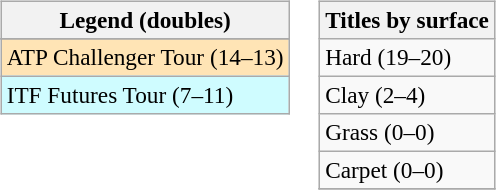<table>
<tr valign=top>
<td><br><table class=wikitable style=font-size:97%>
<tr>
<th>Legend (doubles)</th>
</tr>
<tr bgcolor=e5d1cb>
</tr>
<tr bgcolor=moccasin>
<td>ATP Challenger Tour (14–13)</td>
</tr>
<tr bgcolor=cffcff>
<td>ITF Futures Tour (7–11)</td>
</tr>
</table>
</td>
<td><br><table class=wikitable style=font-size:97%>
<tr>
<th>Titles by surface</th>
</tr>
<tr>
<td>Hard (19–20)</td>
</tr>
<tr>
<td>Clay (2–4)</td>
</tr>
<tr>
<td>Grass (0–0)</td>
</tr>
<tr>
<td>Carpet (0–0)</td>
</tr>
<tr>
</tr>
</table>
</td>
</tr>
</table>
